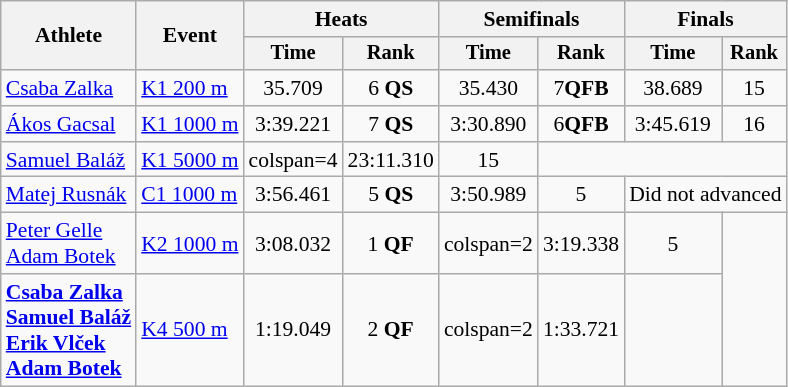<table class="wikitable" style="font-size:90%">
<tr>
<th rowspan="2">Athlete</th>
<th rowspan="2">Event</th>
<th colspan=2>Heats</th>
<th colspan=2>Semifinals</th>
<th colspan=2>Finals</th>
</tr>
<tr style="font-size:95%">
<th>Time</th>
<th>Rank</th>
<th>Time</th>
<th>Rank</th>
<th>Time</th>
<th>Rank</th>
</tr>
<tr align=center>
<td align=left><a href='#'>Csaba Zalka</a></td>
<td align=left><a href='#'>K1 200 m</a></td>
<td>35.709</td>
<td>6 <strong>QS</strong></td>
<td>35.430</td>
<td>7<strong>QFB</strong></td>
<td>38.689</td>
<td>15</td>
</tr>
<tr align=center>
<td align=left><a href='#'>Ákos Gacsal</a></td>
<td align=left><a href='#'>K1 1000 m</a></td>
<td>3:39.221</td>
<td>7 <strong>QS</strong></td>
<td>3:30.890</td>
<td>6<strong>QFB</strong></td>
<td>3:45.619</td>
<td>16</td>
</tr>
<tr align=center>
<td align=left><a href='#'>Samuel Baláž</a></td>
<td align=left><a href='#'>K1 5000 m</a></td>
<td>colspan=4 </td>
<td>23:11.310</td>
<td>15</td>
</tr>
<tr align=center>
<td align=left><a href='#'>Matej Rusnák</a></td>
<td align=left><a href='#'>C1 1000 m</a></td>
<td>3:56.461</td>
<td>5 <strong>QS</strong></td>
<td>3:50.989</td>
<td>5</td>
<td colspan=2>Did not advanced</td>
</tr>
<tr align=center>
<td align=left><a href='#'>Peter Gelle</a><br><a href='#'>Adam Botek</a></td>
<td align=left><a href='#'>K2 1000 m</a></td>
<td>3:08.032</td>
<td>1 <strong>QF</strong></td>
<td>colspan=2 </td>
<td>3:19.338</td>
<td>5</td>
</tr>
<tr align=center>
<td align=left><strong><a href='#'>Csaba Zalka</a></strong><br><strong><a href='#'>Samuel Baláž</a></strong><br><strong><a href='#'>Erik Vlček</a></strong><br><strong><a href='#'>Adam Botek</a></strong></td>
<td align=left><a href='#'>K4 500 m</a></td>
<td>1:19.049</td>
<td>2 <strong>QF</strong></td>
<td>colspan=2 </td>
<td>1:33.721</td>
<td></td>
</tr>
</table>
